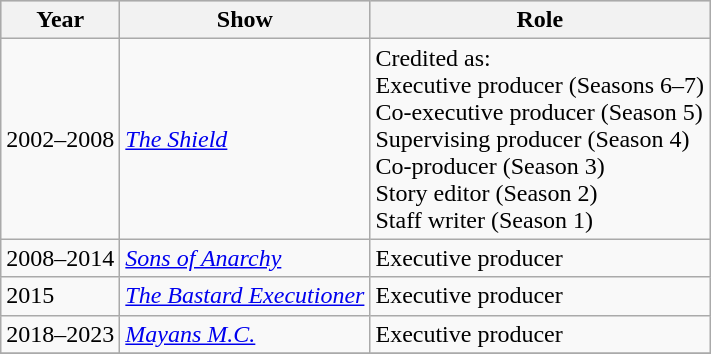<table class="wikitable">
<tr style="background:#ccc; text-align:center;">
<th>Year</th>
<th>Show</th>
<th>Role</th>
</tr>
<tr>
<td>2002–2008</td>
<td><em><a href='#'>The Shield</a></em></td>
<td>Credited as:<br>Executive producer (Seasons 6–7) <br> Co-executive producer (Season 5) <br> Supervising producer (Season 4) <br> Co-producer (Season 3) <br> Story editor (Season 2) <br> Staff writer (Season 1)</td>
</tr>
<tr>
<td>2008–2014</td>
<td><em><a href='#'>Sons of Anarchy</a></em></td>
<td>Executive producer</td>
</tr>
<tr>
<td>2015</td>
<td><em><a href='#'>The Bastard Executioner</a></em></td>
<td>Executive producer</td>
</tr>
<tr>
<td>2018–2023</td>
<td><em><a href='#'>Mayans M.C.</a></em></td>
<td>Executive producer <br></td>
</tr>
<tr>
</tr>
</table>
